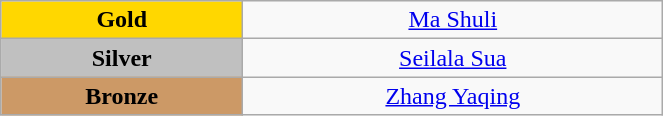<table class="wikitable" style="text-align:center; " width="35%">
<tr>
<td bgcolor="gold"><strong>Gold</strong></td>
<td><a href='#'>Ma Shuli</a><br>  <small><em></em></small></td>
</tr>
<tr>
<td bgcolor="silver"><strong>Silver</strong></td>
<td><a href='#'>Seilala Sua</a><br>  <small><em></em></small></td>
</tr>
<tr>
<td bgcolor="CC9966"><strong>Bronze</strong></td>
<td><a href='#'>Zhang Yaqing</a><br>  <small><em></em></small></td>
</tr>
</table>
